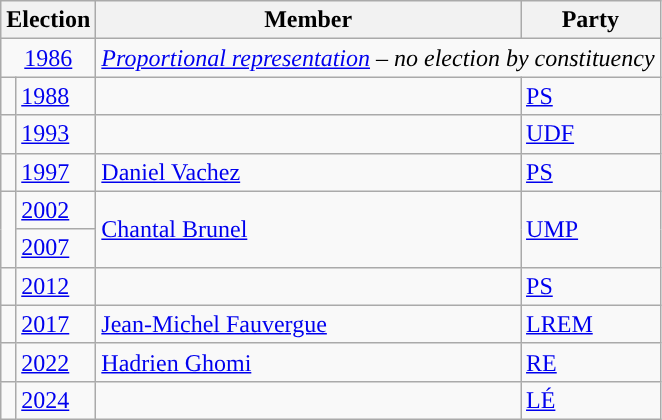<table class="wikitable">
<tr>
<th colspan="2">Election</th>
<th>Member</th>
<th>Party</th>
</tr>
<tr>
<td colspan="2" align="center"><a href='#'>1986</a></td>
<td colspan="2"><em><a href='#'>Proportional representation</a> – no election by constituency</em></td>
</tr>
<tr>
<td style="color:inherit;background-color: "></td>
<td><a href='#'>1988</a></td>
<td></td>
<td><a href='#'>PS</a></td>
</tr>
<tr>
<td style="color:inherit;background-color: "></td>
<td><a href='#'>1993</a></td>
<td></td>
<td><a href='#'>UDF</a></td>
</tr>
<tr>
<td style="color:inherit;background-color: "></td>
<td><a href='#'>1997</a></td>
<td><a href='#'>Daniel Vachez</a></td>
<td><a href='#'>PS</a></td>
</tr>
<tr>
<td rowspan="2" style="color:inherit;background-color: "></td>
<td><a href='#'>2002</a></td>
<td rowspan="2"><a href='#'>Chantal Brunel</a></td>
<td rowspan="2"><a href='#'>UMP</a></td>
</tr>
<tr>
<td><a href='#'>2007</a></td>
</tr>
<tr>
<td style="color:inherit;background-color: "></td>
<td><a href='#'>2012</a></td>
<td></td>
<td><a href='#'>PS</a></td>
</tr>
<tr>
<td style="color:inherit;background-color: "></td>
<td><a href='#'>2017</a></td>
<td><a href='#'>Jean-Michel Fauvergue</a></td>
<td><a href='#'>LREM</a></td>
</tr>
<tr>
<td style="color:inherit;background-color: "></td>
<td><a href='#'>2022</a></td>
<td><a href='#'>Hadrien Ghomi</a></td>
<td><a href='#'>RE</a></td>
</tr>
<tr>
<td style="color:inherit;background:"></td>
<td><a href='#'>2024</a></td>
<td></td>
<td><a href='#'>LÉ</a></td>
</tr>
</table>
